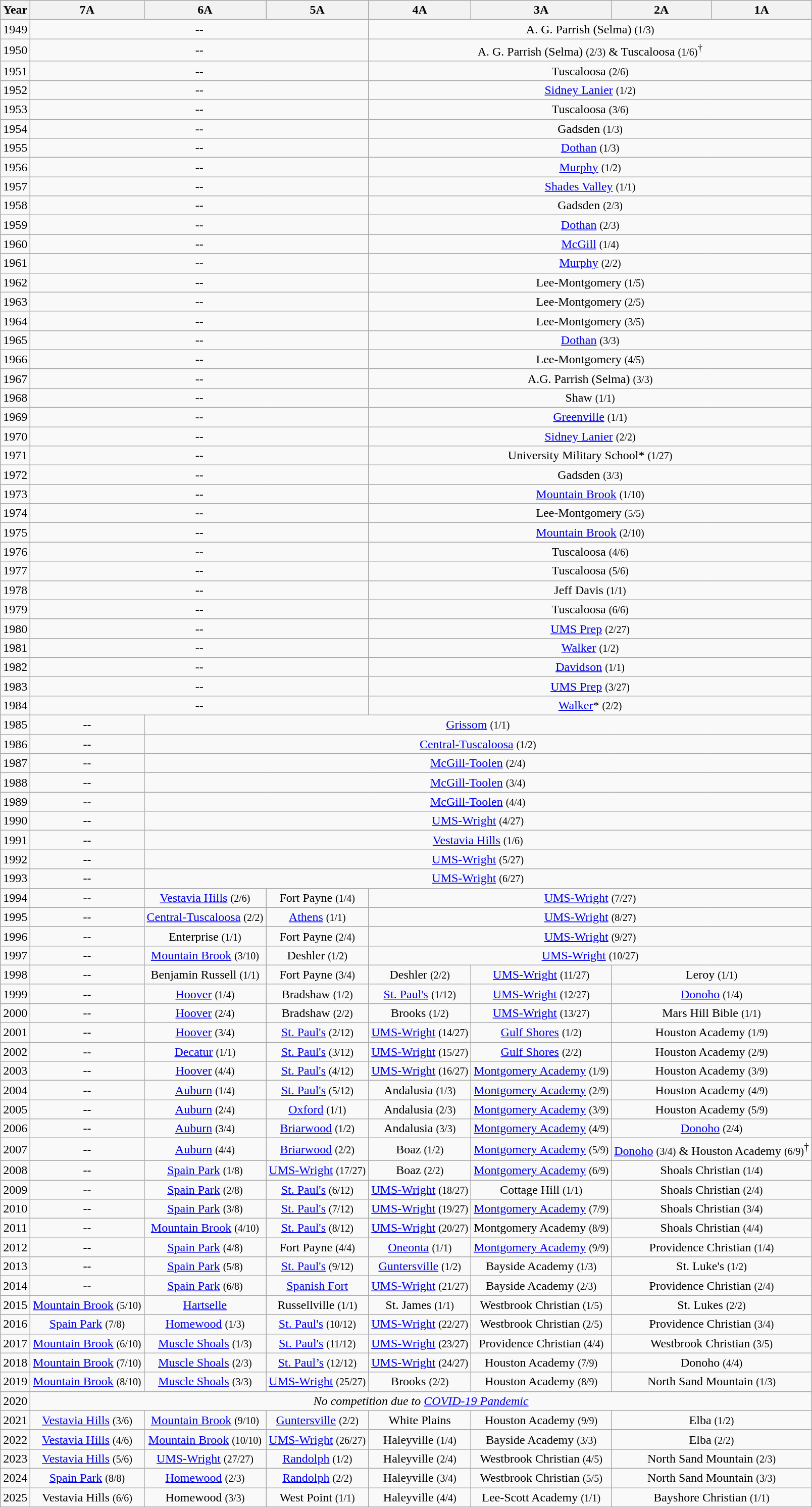<table class="wikitable" style="text-align:center">
<tr>
<th>Year</th>
<th>7A</th>
<th>6A</th>
<th>5A</th>
<th>4A</th>
<th>3A</th>
<th>2A</th>
<th>1A</th>
</tr>
<tr>
<td>1949</td>
<td colspan="3">--</td>
<td colspan="4">A. G. Parrish (Selma) <small>(1/3)</small></td>
</tr>
<tr>
<td>1950</td>
<td colspan="3">--</td>
<td colspan="4">A. G. Parrish (Selma) <small>(2/3)</small> & Tuscaloosa <small>(1/6)</small><sup>†</sup></td>
</tr>
<tr>
<td>1951</td>
<td colspan="3">--</td>
<td colspan="4">Tuscaloosa <small>(2/6)</small></td>
</tr>
<tr>
<td>1952</td>
<td colspan="3">--</td>
<td colspan="4"><a href='#'>Sidney Lanier</a> <small>(1/2)</small></td>
</tr>
<tr>
<td>1953</td>
<td colspan="3">--</td>
<td colspan="4">Tuscaloosa <small>(3/6)</small></td>
</tr>
<tr>
<td>1954</td>
<td colspan="3">--</td>
<td colspan="4">Gadsden <small>(1/3)</small></td>
</tr>
<tr>
<td>1955</td>
<td colspan="3">--</td>
<td colspan="4"><a href='#'>Dothan</a> <small>(1/3)</small></td>
</tr>
<tr>
<td>1956</td>
<td colspan="3">--</td>
<td colspan="4"><a href='#'>Murphy</a> <small>(1/2)</small></td>
</tr>
<tr>
<td>1957</td>
<td colspan="3">--</td>
<td colspan="4"><a href='#'>Shades Valley</a> <small>(1/1)</small></td>
</tr>
<tr>
<td>1958</td>
<td colspan="3">--</td>
<td colspan="4">Gadsden <small>(2/3)</small></td>
</tr>
<tr>
<td>1959</td>
<td colspan="3">--</td>
<td colspan="4"><a href='#'>Dothan</a> <small>(2/3)</small></td>
</tr>
<tr>
<td>1960</td>
<td colspan="3">--</td>
<td colspan="4"><a href='#'>McGill</a> <small>(1/4)</small></td>
</tr>
<tr>
<td>1961</td>
<td colspan="3">--</td>
<td colspan="4"><a href='#'>Murphy</a> <small>(2/2)</small></td>
</tr>
<tr>
<td>1962</td>
<td colspan="3">--</td>
<td colspan="4">Lee-Montgomery <small>(1/5)</small></td>
</tr>
<tr>
<td>1963</td>
<td colspan="3">--</td>
<td colspan="4">Lee-Montgomery <small>(2/5)</small></td>
</tr>
<tr>
<td>1964</td>
<td colspan="3">--</td>
<td colspan="4">Lee-Montgomery <small>(3/5)</small></td>
</tr>
<tr>
<td>1965</td>
<td colspan="3">--</td>
<td colspan="4"><a href='#'>Dothan</a> <small>(3/3)</small></td>
</tr>
<tr>
<td>1966</td>
<td colspan="3">--</td>
<td colspan="4">Lee-Montgomery <small>(4/5)</small></td>
</tr>
<tr>
<td>1967</td>
<td colspan="3">--</td>
<td colspan="4">A.G. Parrish (Selma) <small>(3/3)</small></td>
</tr>
<tr>
<td>1968</td>
<td colspan="3">--</td>
<td colspan="4">Shaw <small>(1/1)</small></td>
</tr>
<tr>
<td>1969</td>
<td colspan="3">--</td>
<td colspan="4"><a href='#'>Greenville</a> <small>(1/1)</small></td>
</tr>
<tr>
<td>1970</td>
<td colspan="3">--</td>
<td colspan="4"><a href='#'>Sidney Lanier</a> <small>(2/2)</small></td>
</tr>
<tr>
<td>1971</td>
<td colspan="3">--</td>
<td colspan="4">University Military School* <small>(1/27)</small></td>
</tr>
<tr>
<td>1972</td>
<td colspan="3">--</td>
<td colspan="4">Gadsden <small>(3/3)</small></td>
</tr>
<tr>
<td>1973</td>
<td colspan="3">--</td>
<td colspan="4"><a href='#'>Mountain Brook</a> <small>(1/10)</small></td>
</tr>
<tr>
<td>1974</td>
<td colspan="3">--</td>
<td colspan="4">Lee-Montgomery <small>(5/5)</small></td>
</tr>
<tr>
<td>1975</td>
<td colspan="3">--</td>
<td colspan="4"><a href='#'>Mountain Brook</a> <small>(2/10)</small></td>
</tr>
<tr>
<td>1976</td>
<td colspan="3">--</td>
<td colspan="4">Tuscaloosa <small>(4/6)</small></td>
</tr>
<tr>
<td>1977</td>
<td colspan="3">--</td>
<td colspan="4">Tuscaloosa <small>(5/6)</small></td>
</tr>
<tr>
<td>1978</td>
<td colspan="3">--</td>
<td colspan="4">Jeff Davis <small>(1/1)</small></td>
</tr>
<tr>
<td>1979</td>
<td colspan="3">--</td>
<td colspan="4">Tuscaloosa <small>(6/6)</small></td>
</tr>
<tr>
<td>1980</td>
<td colspan="3">--</td>
<td colspan="4"><a href='#'>UMS Prep</a> <small>(2/27)</small></td>
</tr>
<tr>
<td>1981</td>
<td colspan="3">--</td>
<td colspan="4"><a href='#'>Walker</a> <small>(1/2)</small></td>
</tr>
<tr>
<td>1982</td>
<td colspan="3">--</td>
<td colspan="4"><a href='#'>Davidson</a> <small>(1/1)</small></td>
</tr>
<tr>
<td>1983</td>
<td colspan="3">--</td>
<td colspan="4"><a href='#'>UMS Prep</a> <small>(3/27)</small></td>
</tr>
<tr>
<td>1984</td>
<td colspan="3">--</td>
<td colspan="4"><a href='#'>Walker</a>* <small>(2/2)</small></td>
</tr>
<tr>
<td>1985</td>
<td>--</td>
<td colspan="6"><a href='#'>Grissom</a> <small>(1/1)</small></td>
</tr>
<tr>
<td>1986</td>
<td>--</td>
<td colspan="6"><a href='#'>Central-Tuscaloosa</a> <small>(1/2)</small></td>
</tr>
<tr>
<td>1987</td>
<td>--</td>
<td colspan="6"><a href='#'>McGill-Toolen</a> <small>(2/4)</small></td>
</tr>
<tr>
<td>1988</td>
<td>--</td>
<td colspan="6"><a href='#'>McGill-Toolen</a> <small>(3/4)</small></td>
</tr>
<tr>
<td>1989</td>
<td>--</td>
<td colspan="6"><a href='#'>McGill-Toolen</a> <small>(4/4)</small></td>
</tr>
<tr>
<td>1990</td>
<td>--</td>
<td colspan="6"><a href='#'>UMS-Wright</a> <small>(4/27)</small></td>
</tr>
<tr>
<td>1991</td>
<td>--</td>
<td colspan="6"><a href='#'>Vestavia Hills</a> <small>(1/6)</small></td>
</tr>
<tr>
<td>1992</td>
<td>--</td>
<td colspan="6"><a href='#'>UMS-Wright</a> <small>(5/27)</small></td>
</tr>
<tr>
<td>1993</td>
<td>--</td>
<td colspan="6"><a href='#'>UMS-Wright</a> <small>(6/27)</small></td>
</tr>
<tr>
<td>1994</td>
<td>--</td>
<td><a href='#'>Vestavia Hills</a> <small>(2/6)</small></td>
<td>Fort Payne <small>(1/4)</small></td>
<td colspan="4"><a href='#'>UMS-Wright</a> <small>(7/27)</small></td>
</tr>
<tr>
<td>1995</td>
<td>--</td>
<td><a href='#'>Central-Tuscaloosa</a> <small>(2/2)</small></td>
<td><a href='#'>Athens</a> <small>(1/1)</small></td>
<td colspan="4"><a href='#'>UMS-Wright</a> <small>(8/27)</small></td>
</tr>
<tr>
<td>1996</td>
<td>--</td>
<td>Enterprise <small>(1/1)</small></td>
<td>Fort Payne <small>(2/4)</small></td>
<td colspan="4"><a href='#'>UMS-Wright</a> <small>(9/27)</small></td>
</tr>
<tr>
<td>1997</td>
<td>--</td>
<td><a href='#'>Mountain Brook</a> <small>(3/10)</small></td>
<td>Deshler <small>(1/2)</small></td>
<td colspan="4"><a href='#'>UMS-Wright</a> <small>(10/27)</small></td>
</tr>
<tr>
<td>1998</td>
<td>--</td>
<td>Benjamin Russell <small>(1/1)</small></td>
<td>Fort Payne <small>(3/4)</small></td>
<td>Deshler <small>(2/2)</small></td>
<td><a href='#'>UMS-Wright</a> <small>(11/27)</small></td>
<td colspan="2">Leroy <small>(1/1)</small></td>
</tr>
<tr>
<td>1999</td>
<td>--</td>
<td><a href='#'>Hoover</a> <small>(1/4)</small></td>
<td>Bradshaw <small>(1/2)</small></td>
<td><a href='#'>St. Paul's</a> <small>(1/12)</small></td>
<td><a href='#'>UMS-Wright</a> <small>(12/27)</small></td>
<td colspan="2"><a href='#'>Donoho</a> <small>(1/4)</small></td>
</tr>
<tr>
<td>2000</td>
<td>--</td>
<td><a href='#'>Hoover</a> <small>(2/4)</small></td>
<td>Bradshaw <small>(2/2)</small></td>
<td>Brooks <small>(1/2)</small></td>
<td><a href='#'>UMS-Wright</a> <small>(13/27)</small></td>
<td colspan="2">Mars Hill Bible <small>(1/1)</small></td>
</tr>
<tr>
<td>2001</td>
<td>--</td>
<td><a href='#'>Hoover</a> <small>(3/4)</small></td>
<td><a href='#'>St. Paul's</a> <small>(2/12)</small></td>
<td><a href='#'>UMS-Wright</a> <small>(14/27)</small></td>
<td><a href='#'>Gulf Shores</a> <small>(1/2)</small></td>
<td colspan="2">Houston Academy <small>(1/9)</small></td>
</tr>
<tr>
<td>2002</td>
<td>--</td>
<td><a href='#'>Decatur</a> <small>(1/1)</small></td>
<td><a href='#'>St. Paul's</a> <small>(3/12)</small></td>
<td><a href='#'>UMS-Wright</a> <small>(15/27)</small></td>
<td><a href='#'>Gulf Shores</a> <small>(2/2)</small></td>
<td colspan="2">Houston Academy <small>(2/9)</small></td>
</tr>
<tr>
<td>2003</td>
<td>--</td>
<td><a href='#'>Hoover</a> <small>(4/4)</small></td>
<td><a href='#'>St. Paul's</a> <small>(4/12)</small></td>
<td><a href='#'>UMS-Wright</a> <small>(16/27)</small></td>
<td><a href='#'>Montgomery Academy</a> <small>(1/9)</small></td>
<td colspan="2">Houston Academy <small>(3/9)</small></td>
</tr>
<tr>
<td>2004</td>
<td>--</td>
<td><a href='#'>Auburn</a> <small>(1/4)</small></td>
<td><a href='#'>St. Paul's</a> <small>(5/12)</small></td>
<td>Andalusia <small>(1/3)</small></td>
<td><a href='#'>Montgomery Academy</a> <small>(2/9)</small></td>
<td colspan="2">Houston Academy <small>(4/9)</small></td>
</tr>
<tr>
<td>2005</td>
<td>--</td>
<td><a href='#'>Auburn</a> <small>(2/4)</small></td>
<td><a href='#'>Oxford</a> <small>(1/1)</small></td>
<td>Andalusia <small>(2/3)</small></td>
<td><a href='#'>Montgomery Academy</a> <small>(3/9)</small></td>
<td colspan="2">Houston Academy <small>(5/9)</small></td>
</tr>
<tr>
<td>2006</td>
<td>--</td>
<td><a href='#'>Auburn</a> <small>(3/4)</small></td>
<td><a href='#'>Briarwood</a> <small>(1/2)</small></td>
<td>Andalusia <small>(3/3)</small></td>
<td><a href='#'>Montgomery Academy</a> <small>(4/9)</small></td>
<td colspan="2"><a href='#'>Donoho</a> <small>(2/4)</small></td>
</tr>
<tr>
<td>2007</td>
<td>--</td>
<td><a href='#'>Auburn</a> <small>(4/4)</small></td>
<td><a href='#'>Briarwood</a> <small>(2/2)</small></td>
<td>Boaz <small>(1/2)</small></td>
<td><a href='#'>Montgomery Academy</a> <small>(5/9)</small></td>
<td colspan="2"><a href='#'>Donoho</a> <small>(3/4)</small> & Houston Academy <small>(6/9)</small><sup>†</sup></td>
</tr>
<tr>
<td>2008</td>
<td>--</td>
<td><a href='#'>Spain Park</a> <small>(1/8)</small></td>
<td><a href='#'>UMS-Wright</a> <small>(17/27)</small></td>
<td>Boaz <small>(2/2)</small></td>
<td><a href='#'>Montgomery Academy</a> <small>(6/9)</small></td>
<td colspan="2">Shoals Christian <small>(1/4)</small></td>
</tr>
<tr>
<td>2009</td>
<td>--</td>
<td><a href='#'>Spain Park</a> <small>(2/8)</small></td>
<td><a href='#'>St. Paul's</a> <small>(6/12)</small></td>
<td><a href='#'>UMS-Wright</a> <small>(18/27)</small></td>
<td>Cottage Hill <small>(1/1)</small></td>
<td colspan="2">Shoals Christian <small>(2/4)</small></td>
</tr>
<tr>
<td>2010</td>
<td>--</td>
<td><a href='#'>Spain Park</a> <small>(3/8)</small></td>
<td><a href='#'>St. Paul's</a> <small>(7/12)</small></td>
<td><a href='#'>UMS-Wright</a> <small>(19/27)</small></td>
<td><a href='#'>Montgomery Academy</a> <small>(7/9)</small></td>
<td colspan="2">Shoals Christian <small>(3/4)</small></td>
</tr>
<tr>
<td>2011</td>
<td>--</td>
<td><a href='#'>Mountain Brook</a> <small>(4/10)</small></td>
<td><a href='#'>St. Paul's</a> <small>(8/12)</small></td>
<td><a href='#'>UMS-Wright</a> <small>(20/27)</small></td>
<td>Montgomery Academy <small>(8/9)</small></td>
<td colspan="2">Shoals Christian <small>(4/4)</small></td>
</tr>
<tr>
<td>2012</td>
<td>--</td>
<td><a href='#'>Spain Park</a> <small>(4/8)</small></td>
<td>Fort Payne <small>(4/4)</small></td>
<td><a href='#'>Oneonta</a> <small>(1/1)</small></td>
<td><a href='#'>Montgomery Academy</a> <small>(9/9)</small></td>
<td colspan="2">Providence Christian <small>(1/4)</small></td>
</tr>
<tr>
<td>2013</td>
<td>--</td>
<td><a href='#'>Spain Park</a> <small>(5/8)</small></td>
<td><a href='#'>St. Paul's</a> <small>(9/12)</small></td>
<td><a href='#'>Guntersville</a> <small>(1/2)</small></td>
<td>Bayside Academy <small>(1/3)</small></td>
<td colspan="2">St. Luke's <small>(1/2)</small></td>
</tr>
<tr>
<td>2014</td>
<td>--</td>
<td><a href='#'>Spain Park</a> <small>(6/8)</small></td>
<td><a href='#'>Spanish Fort</a></td>
<td><a href='#'>UMS-Wright</a> <small>(21/27)</small></td>
<td>Bayside Academy <small>(2/3)</small></td>
<td colspan="2">Providence Christian <small>(2/4)</small></td>
</tr>
<tr>
<td>2015</td>
<td><a href='#'>Mountain Brook</a> <small>(5/10)</small></td>
<td><a href='#'>Hartselle</a></td>
<td>Russellville <small>(1/1)</small></td>
<td>St. James <small>(1/1)</small></td>
<td>Westbrook Christian <small>(1/5)</small></td>
<td colspan="2">St. Lukes <small>(2/2)</small></td>
</tr>
<tr>
<td>2016</td>
<td><a href='#'>Spain Park</a> <small>(7/8)</small></td>
<td><a href='#'>Homewood</a> <small>(1/3)</small></td>
<td><a href='#'>St. Paul's</a> <small>(10/12)</small></td>
<td><a href='#'>UMS-Wright</a> <small>(22/27)</small></td>
<td>Westbrook Christian <small>(2/5)</small></td>
<td colspan="2">Providence Christian <small>(3/4)</small></td>
</tr>
<tr>
<td>2017</td>
<td><a href='#'>Mountain Brook</a> <small>(6/10)</small></td>
<td><a href='#'>Muscle Shoals</a> <small>(1/3)</small></td>
<td><a href='#'>St. Paul's</a> <small>(11/12)</small></td>
<td><a href='#'>UMS-Wright</a> <small>(23/27)</small></td>
<td>Providence Christian <small>(4/4)</small></td>
<td colspan="2">Westbrook Christian <small>(3/5)</small></td>
</tr>
<tr>
<td>2018</td>
<td><a href='#'>Mountain Brook</a> <small>(7/10)</small></td>
<td><a href='#'>Muscle Shoals</a> <small>(2/3)</small></td>
<td><a href='#'>St. Paul’s</a> <small>(12/12)</small></td>
<td><a href='#'>UMS-Wright</a> <small>(24/27)</small></td>
<td>Houston Academy <small>(7/9)</small></td>
<td colspan="2">Donoho <small>(4/4)</small></td>
</tr>
<tr>
<td>2019</td>
<td><a href='#'>Mountain Brook</a> <small>(8/10)</small></td>
<td><a href='#'>Muscle Shoals</a> <small>(3/3)</small></td>
<td><a href='#'>UMS-Wright</a> <small>(25/27)</small></td>
<td>Brooks <small>(2/2)</small></td>
<td>Houston Academy <small>(8/9)</small></td>
<td colspan="2">North Sand Mountain <small>(1/3)</small></td>
</tr>
<tr>
<td>2020</td>
<td colspan="7"><em>No competition due to <a href='#'>COVID-19 Pandemic</a></em></td>
</tr>
<tr>
<td>2021</td>
<td><a href='#'>Vestavia Hills</a> <small>(3/6)</small></td>
<td><a href='#'>Mountain Brook</a> <small>(9/10)</small></td>
<td><a href='#'>Guntersville</a> <small>(2/2)</small></td>
<td>White Plains</td>
<td>Houston Academy <small>(9/9)</small></td>
<td colspan="2">Elba <small>(1/2)</small></td>
</tr>
<tr>
<td>2022</td>
<td><a href='#'>Vestavia Hills</a> <small>(4/6)</small></td>
<td><a href='#'>Mountain Brook</a> <small>(10/10)</small></td>
<td><a href='#'>UMS-Wright</a> <small>(26/27)</small></td>
<td>Haleyville <small>(1/4)</small></td>
<td>Bayside Academy <small>(3/3)</small></td>
<td colspan="2">Elba <small>(2/2)</small></td>
</tr>
<tr>
<td>2023</td>
<td><a href='#'>Vestavia Hills</a> <small>(5/6)</small></td>
<td><a href='#'>UMS-Wright</a> <small>(27/27)</small></td>
<td><a href='#'>Randolph</a> <small>(1/2)</small></td>
<td>Haleyville <small>(2/4)</small></td>
<td>Westbrook Christian <small>(4/5)</small></td>
<td colspan="2">North Sand Mountain <small>(2/3)</small></td>
</tr>
<tr>
<td>2024</td>
<td><a href='#'>Spain Park</a> <small>(8/8)</small></td>
<td><a href='#'>Homewood</a> <small>(2/3)</small></td>
<td><a href='#'>Randolph</a> <small>(2/2)</small></td>
<td>Haleyville <small>(3/4)</small></td>
<td>Westbrook Christian <small>(5/5)</small></td>
<td colspan="2">North Sand Mountain <small>(3/3)</small></td>
</tr>
<tr>
<td>2025</td>
<td>Vestavia Hills <small>(6/6)</small></td>
<td>Homewood <small>(3/3)</small></td>
<td>West Point <small>(1/1)</small></td>
<td>Haleyville <small>(4/4)</small></td>
<td>Lee-Scott Academy <small>(1/1)</small></td>
<td colspan="2">Bayshore Christian <small>(1/1)</small></td>
</tr>
</table>
